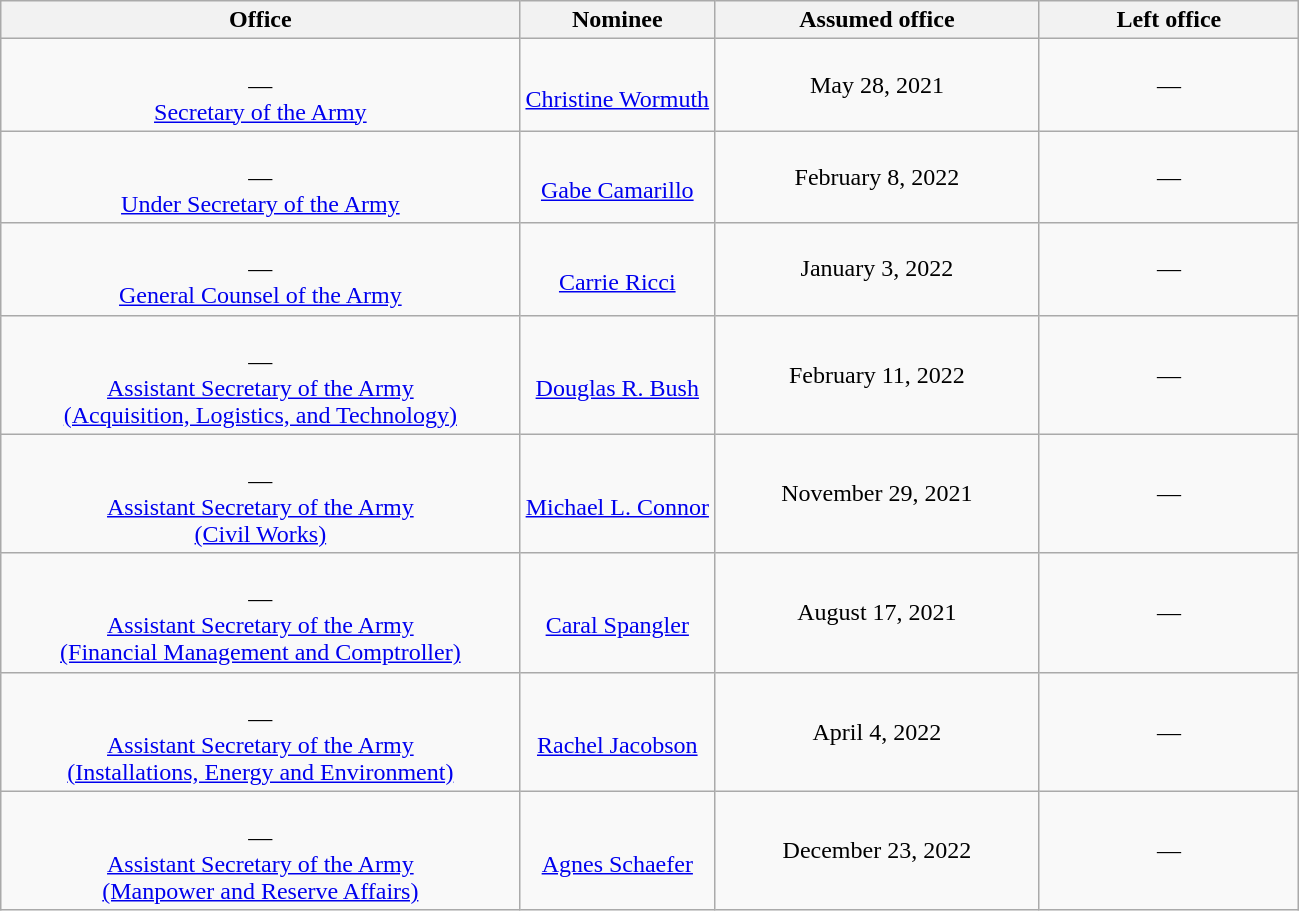<table class="wikitable sortable" style="text-align:center">
<tr>
<th style="width:40%;">Office</th>
<th style="width:15%;">Nominee</th>
<th data-sort-type="date" style="width:25%;">Assumed office</th>
<th data-sort-type="date" style="width:20%;">Left office</th>
</tr>
<tr>
<td><br>—<br><a href='#'>Secretary of the Army</a></td>
<td><br><a href='#'>Christine Wormuth</a></td>
<td data-sort-value="May 28, 2021">May 28, 2021<br></td>
<td>—</td>
</tr>
<tr>
<td><br>—<br><a href='#'>Under Secretary of the Army</a></td>
<td><br><a href='#'>Gabe Camarillo</a></td>
<td data-sort-value="February 8, 2022">February 8, 2022<br></td>
<td>—</td>
</tr>
<tr>
<td><br>—<br><a href='#'>General Counsel of the Army</a></td>
<td><br><a href='#'>Carrie Ricci</a></td>
<td data-sort-value="January 3, 2022">January 3, 2022<br></td>
<td>—</td>
</tr>
<tr>
<td><br>—<br><a href='#'>Assistant Secretary of the Army<br>(Acquisition, Logistics, and Technology)</a></td>
<td><br><a href='#'>Douglas R. Bush</a></td>
<td data-sort-value="February 11, 2022">February 11, 2022<br></td>
<td>—</td>
</tr>
<tr>
<td><br>—<br><a href='#'>Assistant Secretary of the Army<br>(Civil Works)</a></td>
<td><br><a href='#'>Michael L. Connor</a></td>
<td data-sort-value="November 29, 2021">November 29, 2021<br></td>
<td>—</td>
</tr>
<tr>
<td><br>—<br><a href='#'>Assistant Secretary of the Army<br>(Financial Management and Comptroller)</a></td>
<td><br><a href='#'>Caral Spangler</a></td>
<td data-sort-value="August 17, 2021">August 17, 2021<br></td>
<td>—</td>
</tr>
<tr>
<td><br>—<br><a href='#'>Assistant Secretary of the Army<br>(Installations, Energy and Environment)</a></td>
<td><br><a href='#'>Rachel Jacobson</a></td>
<td data-sort-value="April 4, 2022">April 4, 2022<br></td>
<td>—</td>
</tr>
<tr>
<td><br>—<br><a href='#'>Assistant Secretary of the Army<br>(Manpower and Reserve Affairs)</a></td>
<td><br><a href='#'>Agnes Schaefer</a></td>
<td data-sort-value="December 23, 2022">December 23, 2022<br></td>
<td>—</td>
</tr>
</table>
